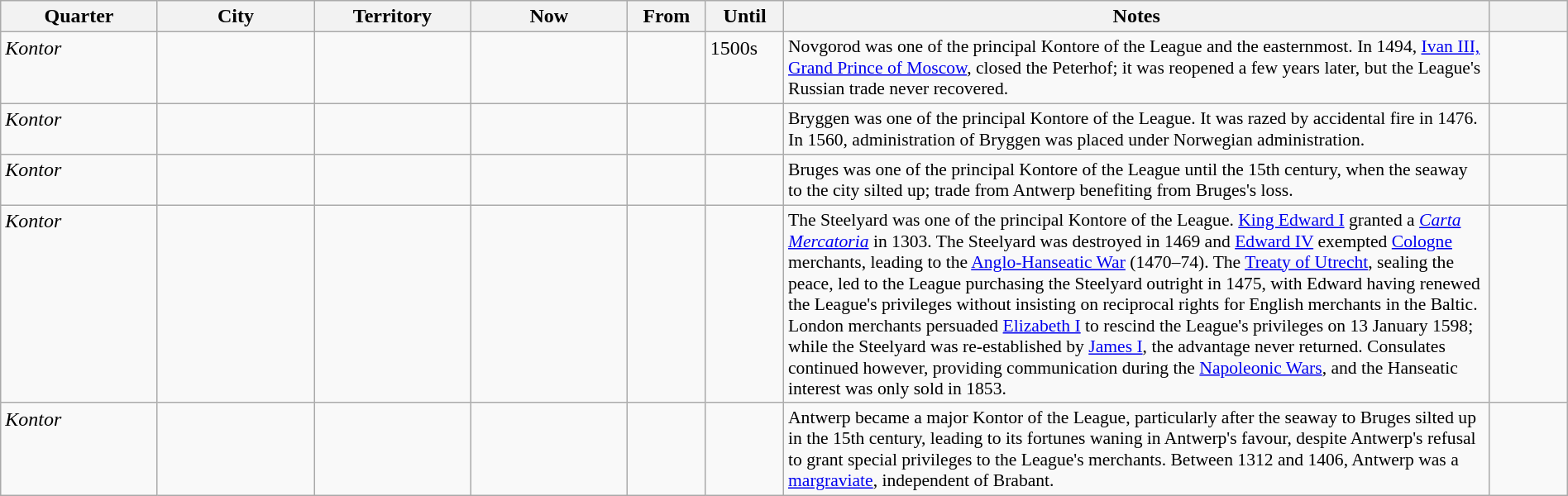<table class="sortable wikitable" style="width: 100%">
<tr>
<th style="width: 10%; ">Quarter</th>
<th style="width: 10%; ">City</th>
<th style="width: 10%; ">Territory</th>
<th style="width: 10%; ">Now</th>
<th style="width: 5%; ">From</th>
<th style="width: 5%; ">Until</th>
<th class="unsortable" style="width: 45%;">Notes</th>
<th class="unsortable" style="width: 5%; "></th>
</tr>
<tr valign="top">
<td><em>Kontor</em></td>
<td></td>
<td></td>
<td></td>
<td></td>
<td> 1500s</td>
<td style="font-size: 90%;">Novgorod was one of the principal Kontore of the League and the easternmost. In 1494, <a href='#'>Ivan III, Grand Prince of Moscow</a>, closed the Peterhof; it was reopened a few years later, but the League's Russian trade never recovered.</td>
<td> </td>
</tr>
<tr valign="top">
<td><em>Kontor</em></td>
<td></td>
<td></td>
<td></td>
<td></td>
<td></td>
<td style="font-size: 90%;">Bryggen was one of the principal Kontore of the League. It was razed by accidental fire in 1476. In 1560, administration of Bryggen was placed under Norwegian administration.</td>
<td> </td>
</tr>
<tr valign="top">
<td><em>Kontor</em></td>
<td></td>
<td></td>
<td></td>
<td></td>
<td></td>
<td style="font-size: 90%;">Bruges was one of the principal Kontore of the League until the 15th century, when the seaway to the city silted up; trade from Antwerp benefiting from Bruges's loss.</td>
<td> </td>
</tr>
<tr valign="top">
<td><em>Kontor</em></td>
<td></td>
<td></td>
<td></td>
<td></td>
<td></td>
<td style="font-size: 90%;">The Steelyard was one of the principal Kontore of the League. <a href='#'>King Edward I</a> granted a <em><a href='#'>Carta Mercatoria</a></em> in 1303. The Steelyard was destroyed in 1469 and <a href='#'>Edward IV</a> exempted <a href='#'>Cologne</a> merchants, leading to the <a href='#'>Anglo-Hanseatic War</a> (1470–74). The <a href='#'>Treaty of Utrecht</a>, sealing the peace, led to the League purchasing the Steelyard outright in 1475, with Edward having renewed the League's privileges without insisting on reciprocal rights for English merchants in the Baltic. London merchants persuaded <a href='#'>Elizabeth I</a> to rescind the League's privileges on 13 January 1598; while the Steelyard was re-established by <a href='#'>James I</a>, the advantage never returned. Consulates continued however, providing communication during the <a href='#'>Napoleonic Wars</a>, and the Hanseatic interest was only sold in 1853.</td>
<td> </td>
</tr>
<tr valign="top">
<td><em>Kontor</em></td>
<td></td>
<td></td>
<td></td>
<td></td>
<td></td>
<td style="font-size: 90%;">Antwerp became a major Kontor of the League, particularly after the seaway to Bruges silted up in the 15th century, leading to its fortunes waning in Antwerp's favour, despite Antwerp's refusal to grant special privileges to the League's merchants. Between 1312 and 1406, Antwerp was a <a href='#'>margraviate</a>, independent of Brabant.</td>
<td> </td>
</tr>
</table>
